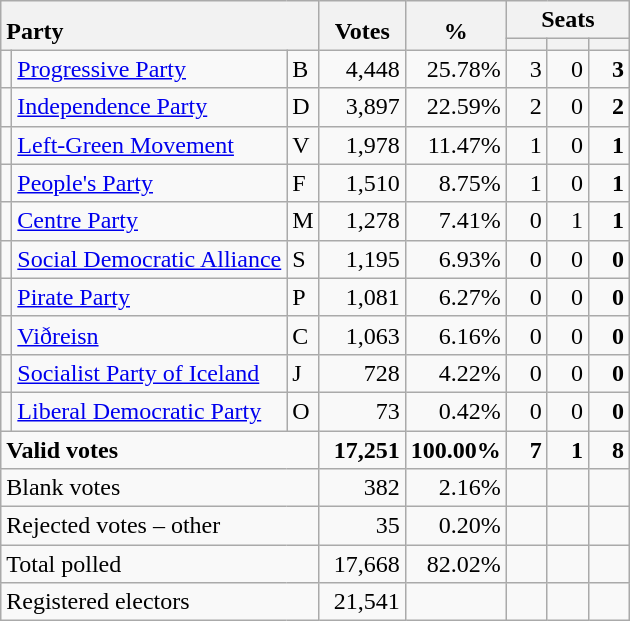<table class="wikitable" border="1" style="text-align:right;">
<tr>
<th style="text-align:left;" valign=bottom rowspan=2 colspan=3>Party</th>
<th align=center valign=bottom rowspan=2 width="50">Votes</th>
<th align=center valign=bottom rowspan=2 width="50">%</th>
<th colspan=3>Seats</th>
</tr>
<tr>
<th align=center valign=bottom width="20"><small></small></th>
<th align=center valign=bottom width="20"><small><a href='#'></a></small></th>
<th align=center valign=bottom width="20"><small></small></th>
</tr>
<tr>
<td></td>
<td align=left><a href='#'>Progressive Party</a></td>
<td align=left>B</td>
<td>4,448</td>
<td>25.78%</td>
<td>3</td>
<td>0</td>
<td><strong>3</strong></td>
</tr>
<tr>
<td></td>
<td align=left><a href='#'>Independence Party</a></td>
<td align=left>D</td>
<td>3,897</td>
<td>22.59%</td>
<td>2</td>
<td>0</td>
<td><strong>2</strong></td>
</tr>
<tr>
<td></td>
<td align=left><a href='#'>Left-Green Movement</a></td>
<td align=left>V</td>
<td>1,978</td>
<td>11.47%</td>
<td>1</td>
<td>0</td>
<td><strong>1</strong></td>
</tr>
<tr>
<td></td>
<td align=left><a href='#'>People's Party</a></td>
<td align=left>F</td>
<td>1,510</td>
<td>8.75%</td>
<td>1</td>
<td>0</td>
<td><strong>1</strong></td>
</tr>
<tr>
<td></td>
<td align=left><a href='#'>Centre Party</a></td>
<td align=left>M</td>
<td>1,278</td>
<td>7.41%</td>
<td>0</td>
<td>1</td>
<td><strong>1</strong></td>
</tr>
<tr>
<td></td>
<td align=left style="white-space: nowrap;"><a href='#'>Social Democratic Alliance</a></td>
<td align=left>S</td>
<td>1,195</td>
<td>6.93%</td>
<td>0</td>
<td>0</td>
<td><strong>0</strong></td>
</tr>
<tr>
<td></td>
<td align=left><a href='#'>Pirate Party</a></td>
<td align=left>P</td>
<td>1,081</td>
<td>6.27%</td>
<td>0</td>
<td>0</td>
<td><strong>0</strong></td>
</tr>
<tr>
<td></td>
<td align=left><a href='#'>Viðreisn</a></td>
<td align=left>C</td>
<td>1,063</td>
<td>6.16%</td>
<td>0</td>
<td>0</td>
<td><strong>0</strong></td>
</tr>
<tr>
<td></td>
<td align=left><a href='#'>Socialist Party of Iceland</a></td>
<td align=left>J</td>
<td>728</td>
<td>4.22%</td>
<td>0</td>
<td>0</td>
<td><strong>0</strong></td>
</tr>
<tr>
<td></td>
<td align=left><a href='#'>Liberal Democratic Party</a></td>
<td align=left>O</td>
<td>73</td>
<td>0.42%</td>
<td>0</td>
<td>0</td>
<td><strong>0</strong></td>
</tr>
<tr style="font-weight:bold">
<td align=left colspan=3>Valid votes</td>
<td>17,251</td>
<td>100.00%</td>
<td>7</td>
<td>1</td>
<td>8</td>
</tr>
<tr>
<td align=left colspan=3>Blank votes</td>
<td>382</td>
<td>2.16%</td>
<td></td>
<td></td>
<td></td>
</tr>
<tr>
<td align=left colspan=3>Rejected votes – other</td>
<td>35</td>
<td>0.20%</td>
<td></td>
<td></td>
<td></td>
</tr>
<tr>
<td align=left colspan=3>Total polled</td>
<td>17,668</td>
<td>82.02%</td>
<td></td>
<td></td>
<td></td>
</tr>
<tr>
<td align=left colspan=3>Registered electors</td>
<td>21,541</td>
<td></td>
<td></td>
<td></td>
<td></td>
</tr>
</table>
